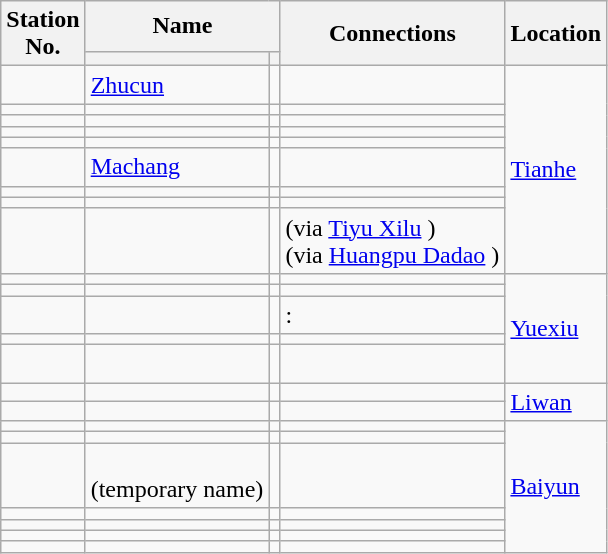<table class="wikitable">
<tr>
<th rowspan="2">Station<br>No.</th>
<th colspan="2">Name</th>
<th rowspan="2">Connections</th>
<th rowspan="2">Location</th>
</tr>
<tr>
<th></th>
<th></th>
</tr>
<tr>
<td></td>
<td><a href='#'>Zhucun</a></td>
<td></td>
<td></td>
<td rowspan="9"><a href='#'>Tianhe</a></td>
</tr>
<tr>
<td></td>
<td></td>
<td></td>
<td> </td>
</tr>
<tr>
<td></td>
<td></td>
<td></td>
<td></td>
</tr>
<tr>
<td></td>
<td></td>
<td></td>
<td>   </td>
</tr>
<tr>
<td></td>
<td></td>
<td></td>
<td></td>
</tr>
<tr>
<td></td>
<td><a href='#'>Machang</a></td>
<td></td>
<td></td>
</tr>
<tr>
<td></td>
<td></td>
<td></td>
<td></td>
</tr>
<tr>
<td></td>
<td></td>
<td></td>
<td> </td>
</tr>
<tr>
<td></td>
<td></td>
<td></td>
<td>   (via <a href='#'>Tiyu Xilu</a>  )<br>  (via <a href='#'>Huangpu Dadao</a> )<br></td>
</tr>
<tr>
<td></td>
<td></td>
<td></td>
<td></td>
<td rowspan="5"><a href='#'>Yuexiu</a></td>
</tr>
<tr>
<td></td>
<td></td>
<td></td>
<td></td>
</tr>
<tr>
<td></td>
<td></td>
<td></td>
<td>:   <br> </td>
</tr>
<tr>
<td></td>
<td></td>
<td></td>
<td></td>
</tr>
<tr>
<td></td>
<td></td>
<td></td>
<td> <br></td>
</tr>
<tr>
<td></td>
<td></td>
<td></td>
<td>    </td>
<td rowspan="2"><a href='#'>Liwan</a></td>
</tr>
<tr>
<td></td>
<td></td>
<td></td>
<td> </td>
</tr>
<tr>
<td></td>
<td></td>
<td></td>
<td></td>
<td rowspan="7"><a href='#'>Baiyun</a></td>
</tr>
<tr>
<td></td>
<td></td>
<td></td>
<td></td>
</tr>
<tr>
<td></td>
<td> <br> (temporary name)</td>
<td></td>
<td></td>
</tr>
<tr>
<td></td>
<td></td>
<td></td>
<td></td>
</tr>
<tr>
<td></td>
<td></td>
<td></td>
<td></td>
</tr>
<tr>
<td></td>
<td></td>
<td></td>
<td></td>
</tr>
<tr>
<td></td>
<td></td>
<td></td>
<td></td>
</tr>
</table>
